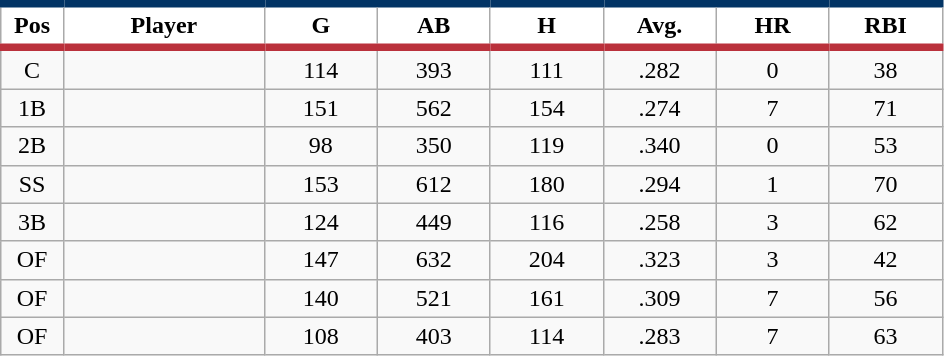<table class="wikitable sortable">
<tr>
<th style="background:#FFFFFF; border-top:#023465 5px solid; border-bottom:#ba313c 5px solid;" width="5%">Pos</th>
<th style="background:#FFFFFF; border-top:#023465 5px solid; border-bottom:#ba313c 5px solid;" width="16%">Player</th>
<th style="background:#FFFFFF; border-top:#023465 5px solid; border-bottom:#ba313c 5px solid;" width="9%">G</th>
<th style="background:#FFFFFF; border-top:#023465 5px solid; border-bottom:#ba313c 5px solid;" width="9%">AB</th>
<th style="background:#FFFFFF; border-top:#023465 5px solid; border-bottom:#ba313c 5px solid;" width="9%">H</th>
<th style="background:#FFFFFF; border-top:#023465 5px solid; border-bottom:#ba313c 5px solid;" width="9%">Avg.</th>
<th style="background:#FFFFFF; border-top:#023465 5px solid; border-bottom:#ba313c 5px solid;" width="9%">HR</th>
<th style="background:#FFFFFF; border-top:#023465 5px solid; border-bottom:#ba313c 5px solid;" width="9%">RBI</th>
</tr>
<tr align="center">
<td>C</td>
<td></td>
<td>114</td>
<td>393</td>
<td>111</td>
<td>.282</td>
<td>0</td>
<td>38</td>
</tr>
<tr align="center">
<td>1B</td>
<td></td>
<td>151</td>
<td>562</td>
<td>154</td>
<td>.274</td>
<td>7</td>
<td>71</td>
</tr>
<tr align="center">
<td>2B</td>
<td></td>
<td>98</td>
<td>350</td>
<td>119</td>
<td>.340</td>
<td>0</td>
<td>53</td>
</tr>
<tr align="center">
<td>SS</td>
<td></td>
<td>153</td>
<td>612</td>
<td>180</td>
<td>.294</td>
<td>1</td>
<td>70</td>
</tr>
<tr align="center">
<td>3B</td>
<td></td>
<td>124</td>
<td>449</td>
<td>116</td>
<td>.258</td>
<td>3</td>
<td>62</td>
</tr>
<tr align="center">
<td>OF</td>
<td></td>
<td>147</td>
<td>632</td>
<td>204</td>
<td>.323</td>
<td>3</td>
<td>42</td>
</tr>
<tr align="center">
<td>OF</td>
<td></td>
<td>140</td>
<td>521</td>
<td>161</td>
<td>.309</td>
<td>7</td>
<td>56</td>
</tr>
<tr align="center">
<td>OF</td>
<td></td>
<td>108</td>
<td>403</td>
<td>114</td>
<td>.283</td>
<td>7</td>
<td>63</td>
</tr>
</table>
